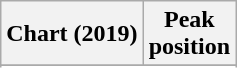<table class="wikitable plainrowheaders sortable" border="1">
<tr>
<th scope="col">Chart (2019)</th>
<th scope="col">Peak<br>position</th>
</tr>
<tr>
</tr>
<tr>
</tr>
<tr>
</tr>
<tr>
</tr>
<tr>
</tr>
<tr>
</tr>
</table>
